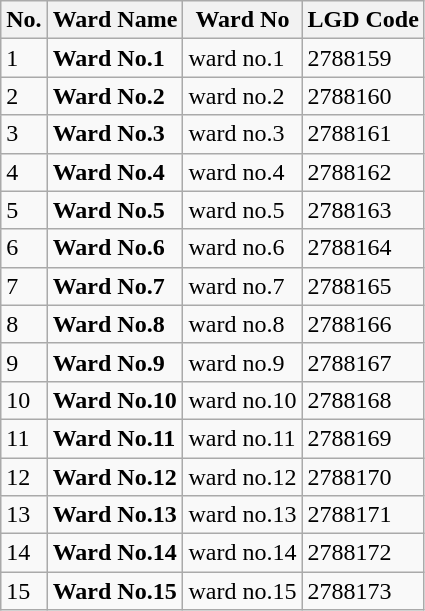<table class="wikitable">
<tr>
<th>No.</th>
<th>Ward Name</th>
<th>Ward No</th>
<th>LGD Code</th>
</tr>
<tr>
<td>1</td>
<td><strong>Ward No.1</strong></td>
<td>ward no.1</td>
<td>2788159</td>
</tr>
<tr>
<td>2</td>
<td><strong>Ward No.2</strong></td>
<td>ward no.2</td>
<td>2788160</td>
</tr>
<tr>
<td>3</td>
<td><strong>Ward No.3</strong></td>
<td>ward no.3</td>
<td>2788161</td>
</tr>
<tr>
<td>4</td>
<td><strong>Ward No.4</strong></td>
<td>ward no.4</td>
<td>2788162</td>
</tr>
<tr>
<td>5</td>
<td><strong>Ward No.5</strong></td>
<td>ward no.5</td>
<td>2788163</td>
</tr>
<tr>
<td>6</td>
<td><strong>Ward No.6</strong></td>
<td>ward no.6</td>
<td>2788164</td>
</tr>
<tr>
<td>7</td>
<td><strong>Ward No.7</strong></td>
<td>ward no.7</td>
<td>2788165</td>
</tr>
<tr>
<td>8</td>
<td><strong>Ward No.8</strong></td>
<td>ward no.8</td>
<td>2788166</td>
</tr>
<tr>
<td>9</td>
<td><strong>Ward No.9</strong></td>
<td>ward no.9</td>
<td>2788167</td>
</tr>
<tr>
<td>10</td>
<td><strong>Ward No.10</strong></td>
<td>ward no.10</td>
<td>2788168</td>
</tr>
<tr>
<td>11</td>
<td><strong>Ward No.11</strong></td>
<td>ward no.11</td>
<td>2788169</td>
</tr>
<tr>
<td>12</td>
<td><strong>Ward No.12</strong></td>
<td>ward no.12</td>
<td>2788170</td>
</tr>
<tr>
<td>13</td>
<td><strong>Ward No.13</strong></td>
<td>ward no.13</td>
<td>2788171</td>
</tr>
<tr>
<td>14</td>
<td><strong>Ward No.14</strong></td>
<td>ward no.14</td>
<td>2788172</td>
</tr>
<tr>
<td>15</td>
<td><strong>Ward No.15</strong></td>
<td>ward no.15</td>
<td>2788173</td>
</tr>
</table>
